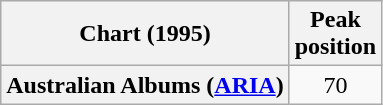<table class="wikitable plainrowheaders">
<tr>
<th scope="col">Chart (1995)</th>
<th scope="col">Peak<br>position</th>
</tr>
<tr>
<th scope="row">Australian Albums (<a href='#'>ARIA</a>)</th>
<td align="center">70</td>
</tr>
</table>
